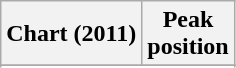<table class="wikitable sortable">
<tr>
<th>Chart (2011)</th>
<th>Peak<br>position</th>
</tr>
<tr>
</tr>
<tr>
</tr>
<tr>
</tr>
<tr>
</tr>
<tr>
</tr>
<tr>
</tr>
</table>
